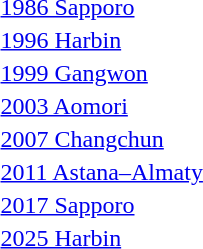<table>
<tr>
<td><a href='#'>1986 Sapporo</a></td>
<td></td>
<td></td>
<td></td>
</tr>
<tr>
<td><a href='#'>1996 Harbin</a></td>
<td></td>
<td></td>
<td></td>
</tr>
<tr>
<td><a href='#'>1999 Gangwon</a></td>
<td></td>
<td></td>
<td></td>
</tr>
<tr>
<td><a href='#'>2003 Aomori</a></td>
<td></td>
<td></td>
<td></td>
</tr>
<tr>
<td><a href='#'>2007 Changchun</a></td>
<td></td>
<td></td>
<td></td>
</tr>
<tr>
<td><a href='#'>2011 Astana–Almaty</a></td>
<td></td>
<td></td>
<td></td>
</tr>
<tr>
<td><a href='#'>2017 Sapporo</a></td>
<td></td>
<td></td>
<td></td>
</tr>
<tr>
<td><a href='#'>2025 Harbin</a></td>
<td></td>
<td></td>
<td></td>
</tr>
</table>
